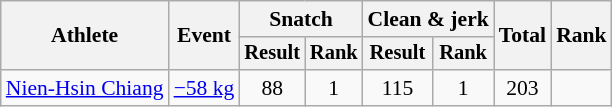<table class="wikitable" style="font-size:90%">
<tr>
<th rowspan="2">Athlete</th>
<th rowspan="2">Event</th>
<th colspan="2">Snatch</th>
<th colspan="2">Clean & jerk</th>
<th rowspan="2">Total</th>
<th rowspan="2">Rank</th>
</tr>
<tr style="font-size:95%">
<th>Result</th>
<th>Rank</th>
<th>Result</th>
<th>Rank</th>
</tr>
<tr align=center>
<td align=left><a href='#'>Nien-Hsin Chiang</a></td>
<td align=left><a href='#'>−58 kg</a></td>
<td>88</td>
<td>1</td>
<td>115</td>
<td>1</td>
<td>203</td>
<td></td>
</tr>
</table>
